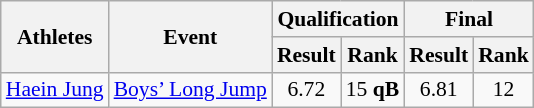<table class="wikitable" border="1" style="font-size:90%">
<tr>
<th rowspan=2>Athletes</th>
<th rowspan=2>Event</th>
<th colspan=2>Qualification</th>
<th colspan=2>Final</th>
</tr>
<tr>
<th>Result</th>
<th>Rank</th>
<th>Result</th>
<th>Rank</th>
</tr>
<tr>
<td><a href='#'>Haein Jung</a></td>
<td><a href='#'>Boys’ Long Jump</a></td>
<td align=center>6.72</td>
<td align=center>15 <strong>qB</strong></td>
<td align=center>6.81</td>
<td align=center>12</td>
</tr>
</table>
